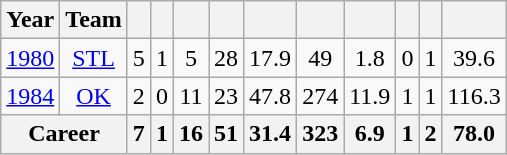<table class="wikitable sortable">
<tr style="text-align:center;">
<th>Year</th>
<th>Team</th>
<th></th>
<th></th>
<th></th>
<th></th>
<th></th>
<th></th>
<th></th>
<th></th>
<th></th>
<th></th>
</tr>
<tr style="text-align:center;">
<td><a href='#'>1980</a></td>
<td><a href='#'>STL</a></td>
<td>5</td>
<td>1</td>
<td>5</td>
<td>28</td>
<td>17.9</td>
<td>49</td>
<td>1.8</td>
<td>0</td>
<td>1</td>
<td>39.6</td>
</tr>
<tr style="text-align:center;">
<td><a href='#'>1984</a></td>
<td><a href='#'>OK</a></td>
<td>2</td>
<td>0</td>
<td>11</td>
<td>23</td>
<td>47.8</td>
<td>274</td>
<td>11.9</td>
<td>1</td>
<td>1</td>
<td>116.3</td>
</tr>
<tr class="sortbottom" style="text-align:center;">
<th colspan=2>Career</th>
<th>7</th>
<th>1</th>
<th>16</th>
<th>51</th>
<th>31.4</th>
<th>323</th>
<th>6.9</th>
<th>1</th>
<th>2</th>
<th>78.0</th>
</tr>
</table>
